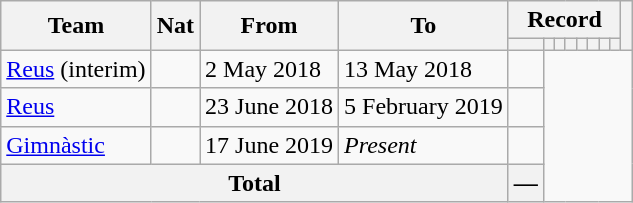<table class="wikitable" style="text-align: center">
<tr>
<th rowspan="2">Team</th>
<th rowspan="2">Nat</th>
<th rowspan="2">From</th>
<th rowspan="2">To</th>
<th colspan="8">Record</th>
<th rowspan=2></th>
</tr>
<tr>
<th></th>
<th></th>
<th></th>
<th></th>
<th></th>
<th></th>
<th></th>
<th></th>
</tr>
<tr>
<td align="left"><a href='#'>Reus</a> (interim)</td>
<td></td>
<td align=left>2 May 2018</td>
<td align=left>13 May 2018<br></td>
<td></td>
</tr>
<tr>
<td align="left"><a href='#'>Reus</a></td>
<td></td>
<td align=left>23 June 2018</td>
<td align=left>5 February 2019<br></td>
<td></td>
</tr>
<tr>
<td align="left"><a href='#'>Gimnàstic</a></td>
<td></td>
<td align=left>17 June 2019</td>
<td align=left><em>Present</em><br></td>
<td></td>
</tr>
<tr>
<th colspan="4">Total<br></th>
<th>—</th>
</tr>
</table>
